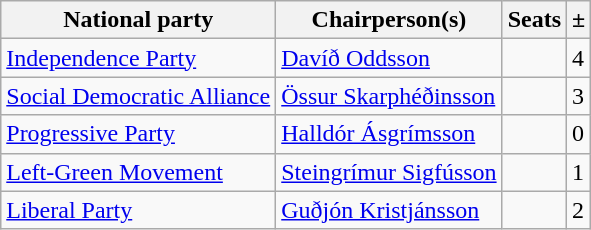<table class="wikitable">
<tr>
<th>National party</th>
<th>Chairperson(s)</th>
<th>Seats</th>
<th>±</th>
</tr>
<tr>
<td> <a href='#'>Independence Party</a></td>
<td><a href='#'>Davíð Oddsson</a></td>
<td></td>
<td> 4</td>
</tr>
<tr>
<td> <a href='#'>Social Democratic Alliance</a></td>
<td><a href='#'>Össur Skarphéðinsson</a></td>
<td></td>
<td> 3</td>
</tr>
<tr>
<td> <a href='#'>Progressive Party</a></td>
<td><a href='#'>Halldór Ásgrímsson</a></td>
<td></td>
<td> 0</td>
</tr>
<tr>
<td> <a href='#'>Left-Green Movement</a></td>
<td><a href='#'>Steingrímur Sigfússon</a></td>
<td></td>
<td> 1</td>
</tr>
<tr>
<td> <a href='#'>Liberal Party</a></td>
<td><a href='#'>Guðjón Kristjánsson</a></td>
<td></td>
<td> 2</td>
</tr>
</table>
